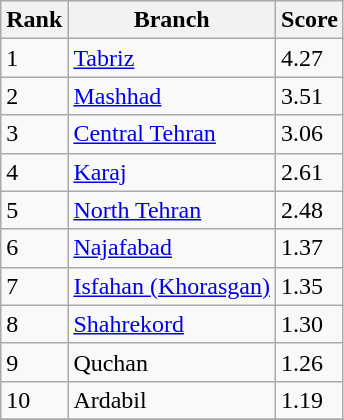<table class="wikitable" style="text-align:left;">
<tr>
<th>Rank</th>
<th>Branch</th>
<th>Score</th>
</tr>
<tr>
<td>1</td>
<td><a href='#'>Tabriz</a></td>
<td>4.27</td>
</tr>
<tr>
<td>2</td>
<td><a href='#'>Mashhad</a></td>
<td>3.51</td>
</tr>
<tr>
<td>3</td>
<td><a href='#'>Central Tehran</a></td>
<td>3.06</td>
</tr>
<tr>
<td>4</td>
<td><a href='#'>Karaj</a></td>
<td>2.61</td>
</tr>
<tr>
<td>5</td>
<td><a href='#'>North Tehran</a></td>
<td>2.48</td>
</tr>
<tr>
<td>6</td>
<td><a href='#'>Najafabad</a></td>
<td>1.37</td>
</tr>
<tr>
<td>7</td>
<td><a href='#'>Isfahan (Khorasgan)</a></td>
<td>1.35</td>
</tr>
<tr>
<td>8</td>
<td><a href='#'>Shahrekord</a></td>
<td>1.30</td>
</tr>
<tr>
<td>9</td>
<td>Quchan</td>
<td>1.26</td>
</tr>
<tr>
<td>10</td>
<td>Ardabil</td>
<td>1.19</td>
</tr>
<tr>
</tr>
</table>
